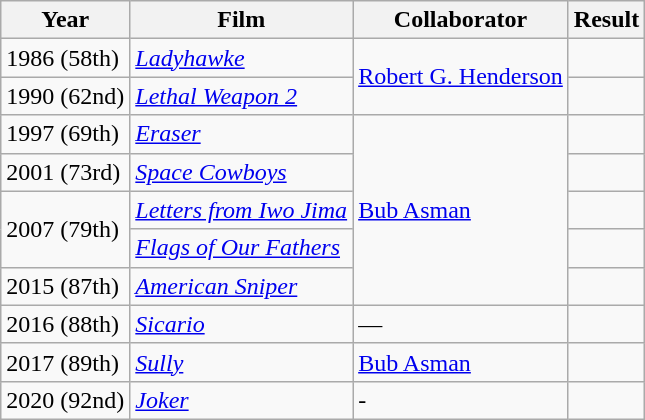<table class="wikitable">
<tr>
<th>Year</th>
<th>Film</th>
<th>Collaborator</th>
<th>Result</th>
</tr>
<tr>
<td>1986 (58th)</td>
<td><em><a href='#'>Ladyhawke</a></em></td>
<td rowspan=2><a href='#'>Robert G. Henderson</a></td>
<td></td>
</tr>
<tr>
<td>1990 (62nd)</td>
<td><em><a href='#'>Lethal Weapon 2</a></em></td>
<td></td>
</tr>
<tr>
<td>1997 (69th)</td>
<td><em><a href='#'>Eraser</a></em></td>
<td rowspan=5><a href='#'>Bub Asman</a></td>
<td></td>
</tr>
<tr>
<td>2001 (73rd)</td>
<td><em><a href='#'>Space Cowboys</a></em></td>
<td></td>
</tr>
<tr>
<td rowspan=2>2007 (79th)</td>
<td><em><a href='#'>Letters from Iwo Jima</a></em></td>
<td></td>
</tr>
<tr>
<td><em><a href='#'>Flags of Our Fathers</a></em></td>
<td></td>
</tr>
<tr>
<td>2015 (87th)</td>
<td><em><a href='#'>American Sniper</a></em></td>
<td></td>
</tr>
<tr>
<td>2016 (88th)</td>
<td><em><a href='#'>Sicario</a></em></td>
<td>—</td>
<td></td>
</tr>
<tr>
<td>2017 (89th)</td>
<td><em><a href='#'>Sully</a></em></td>
<td><a href='#'>Bub Asman</a></td>
<td></td>
</tr>
<tr>
<td>2020 (92nd)</td>
<td><em><a href='#'>Joker</a></em></td>
<td>-</td>
<td></td>
</tr>
</table>
